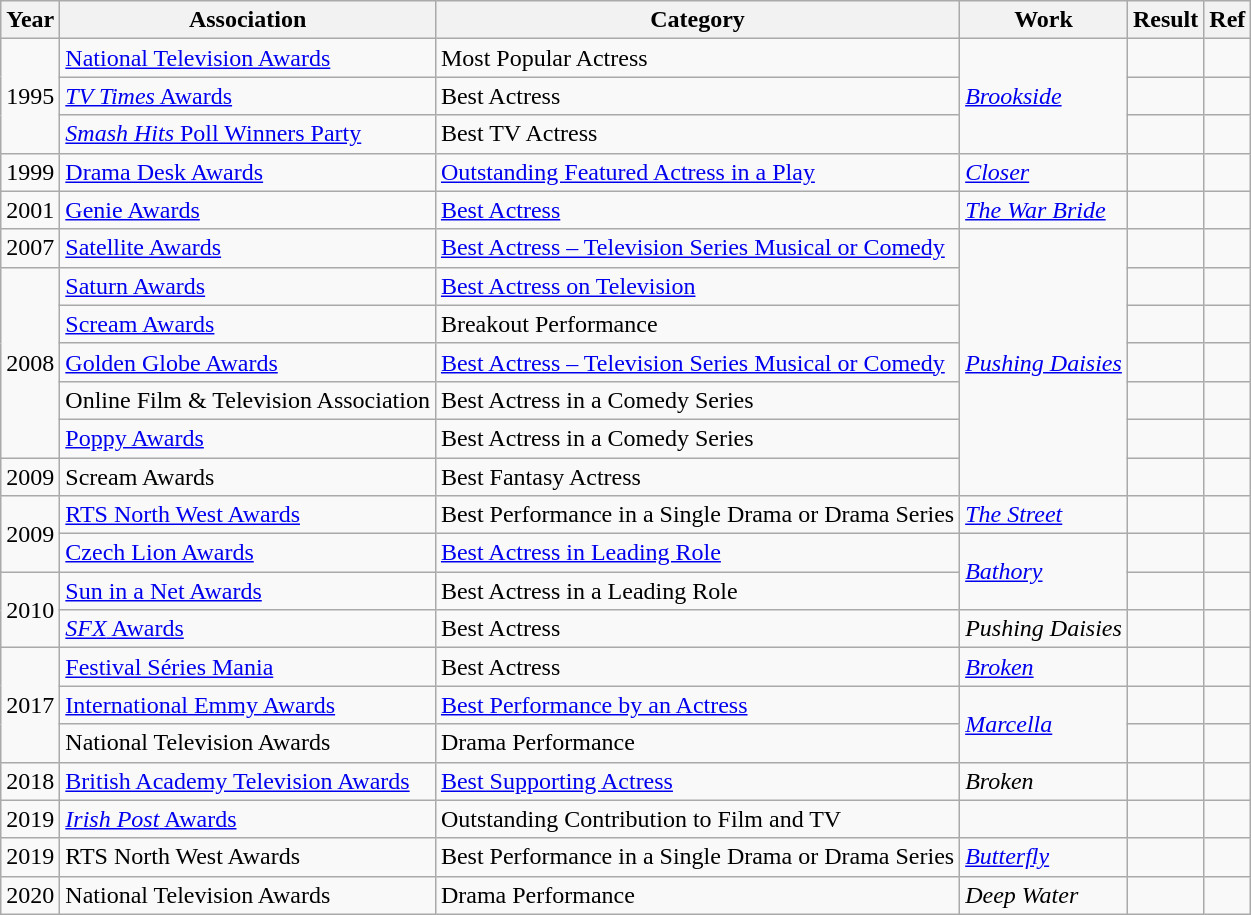<table class="wikitable unsortable">
<tr>
<th>Year</th>
<th>Association</th>
<th>Category</th>
<th>Work</th>
<th>Result</th>
<th>Ref</th>
</tr>
<tr>
<td rowspan=3>1995</td>
<td><a href='#'>National Television Awards</a></td>
<td>Most Popular Actress</td>
<td rowspan=3><em><a href='#'>Brookside</a></em></td>
<td></td>
<td></td>
</tr>
<tr>
<td><a href='#'><em>TV Times</em> Awards</a></td>
<td>Best Actress</td>
<td></td>
<td></td>
</tr>
<tr>
<td><a href='#'><em>Smash Hits</em> Poll Winners Party</a></td>
<td>Best TV Actress</td>
<td></td>
<td></td>
</tr>
<tr>
<td>1999</td>
<td><a href='#'>Drama Desk Awards</a></td>
<td><a href='#'>Outstanding Featured Actress in a Play</a></td>
<td><em><a href='#'>Closer</a></em></td>
<td></td>
<td></td>
</tr>
<tr>
<td>2001</td>
<td><a href='#'>Genie Awards</a></td>
<td><a href='#'>Best Actress</a></td>
<td><em><a href='#'>The War Bride</a></em></td>
<td></td>
<td></td>
</tr>
<tr>
<td>2007</td>
<td><a href='#'>Satellite Awards</a></td>
<td><a href='#'>Best Actress – Television Series Musical or Comedy</a></td>
<td rowspan=7><em><a href='#'>Pushing Daisies</a></em></td>
<td></td>
<td></td>
</tr>
<tr>
<td rowspan=5>2008</td>
<td><a href='#'>Saturn Awards</a></td>
<td><a href='#'>Best Actress on Television</a></td>
<td></td>
<td></td>
</tr>
<tr>
<td><a href='#'>Scream Awards</a></td>
<td>Breakout Performance</td>
<td></td>
<td></td>
</tr>
<tr>
<td><a href='#'>Golden Globe Awards</a></td>
<td><a href='#'>Best Actress – Television Series Musical or Comedy</a></td>
<td></td>
<td></td>
</tr>
<tr>
<td>Online Film & Television Association</td>
<td>Best Actress in a Comedy Series</td>
<td></td>
<td></td>
</tr>
<tr>
<td><a href='#'>Poppy Awards</a></td>
<td>Best Actress in a Comedy Series</td>
<td></td>
<td></td>
</tr>
<tr>
<td>2009</td>
<td>Scream Awards</td>
<td>Best Fantasy Actress</td>
<td></td>
<td></td>
</tr>
<tr>
<td rowspan=2>2009</td>
<td><a href='#'>RTS North West Awards</a></td>
<td>Best Performance in a Single Drama or Drama Series</td>
<td><em><a href='#'>The Street</a></em></td>
<td></td>
<td></td>
</tr>
<tr>
<td><a href='#'>Czech Lion Awards</a></td>
<td><a href='#'>Best Actress in Leading Role</a></td>
<td rowspan=2><em><a href='#'>Bathory</a></em></td>
<td></td>
<td></td>
</tr>
<tr>
<td rowspan=2>2010</td>
<td><a href='#'>Sun in a Net Awards</a></td>
<td>Best Actress in a Leading Role</td>
<td></td>
<td></td>
</tr>
<tr>
<td><a href='#'><em>SFX</em> Awards</a></td>
<td>Best Actress</td>
<td><em>Pushing Daisies</em></td>
<td></td>
<td></td>
</tr>
<tr>
<td rowspan=3>2017</td>
<td><a href='#'>Festival Séries Mania</a></td>
<td>Best Actress</td>
<td><em><a href='#'>Broken</a></em></td>
<td></td>
<td></td>
</tr>
<tr>
<td><a href='#'>International Emmy Awards</a></td>
<td><a href='#'>Best Performance by an Actress</a></td>
<td rowspan = "2"><em><a href='#'>Marcella</a></em></td>
<td></td>
<td></td>
</tr>
<tr>
<td>National Television Awards</td>
<td>Drama Performance</td>
<td></td>
<td></td>
</tr>
<tr>
<td>2018</td>
<td><a href='#'>British Academy Television Awards</a></td>
<td><a href='#'>Best Supporting Actress</a></td>
<td><em>Broken</em></td>
<td></td>
<td></td>
</tr>
<tr>
<td>2019</td>
<td><a href='#'><em>Irish Post</em> Awards</a></td>
<td>Outstanding Contribution to Film and TV</td>
<td></td>
<td></td>
<td></td>
</tr>
<tr>
<td>2019</td>
<td>RTS North West Awards</td>
<td>Best Performance in a Single Drama or Drama Series</td>
<td><em><a href='#'>Butterfly</a></em></td>
<td></td>
<td></td>
</tr>
<tr>
<td>2020</td>
<td>National Television Awards</td>
<td>Drama Performance</td>
<td><em>Deep Water</em></td>
<td></td>
<td></td>
</tr>
</table>
